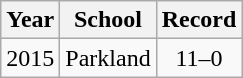<table class="wikitable" style="text-align:center">
<tr>
<th>Year</th>
<th>School</th>
<th>Record</th>
</tr>
<tr>
<td>2015</td>
<td>Parkland</td>
<td>11–0</td>
</tr>
</table>
